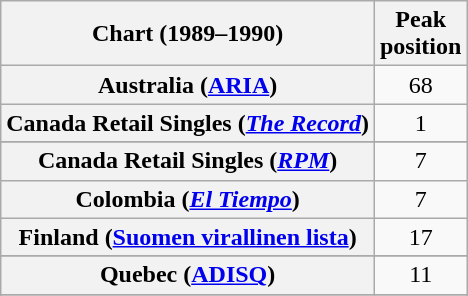<table class="wikitable sortable plainrowheaders" style="text-align:center">
<tr>
<th scope="col">Chart (1989–1990)</th>
<th scope="col">Peak<br>position</th>
</tr>
<tr>
<th scope="row">Australia (<a href='#'>ARIA</a>)</th>
<td>68</td>
</tr>
<tr>
<th scope="row">Canada Retail Singles (<em><a href='#'>The Record</a></em>)</th>
<td>1</td>
</tr>
<tr>
</tr>
<tr>
</tr>
<tr>
<th scope="row">Canada Retail Singles (<em><a href='#'>RPM</a></em>)</th>
<td>7</td>
</tr>
<tr>
<th scope="row">Colombia (<em><a href='#'>El Tiempo</a></em>)</th>
<td>7</td>
</tr>
<tr>
<th scope="row">Finland (<a href='#'>Suomen virallinen lista</a>)</th>
<td>17</td>
</tr>
<tr>
</tr>
<tr>
</tr>
<tr>
</tr>
<tr>
<th scope="row">Quebec (<a href='#'>ADISQ</a>)</th>
<td align="center">11</td>
</tr>
<tr>
</tr>
<tr>
</tr>
<tr>
</tr>
<tr>
</tr>
<tr>
</tr>
</table>
